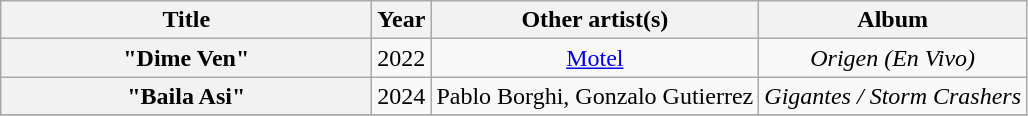<table class="wikitable plainrowheaders" style="text-align:center;">
<tr>
<th scope="col" style="width:15em;">Title</th>
<th scope="col">Year</th>
<th scope="col">Other artist(s)</th>
<th scope="col">Album</th>
</tr>
<tr>
<th scope="row">"Dime Ven"</th>
<td>2022</td>
<td><a href='#'>Motel</a></td>
<td><em>Origen (En Vivo)</em></td>
</tr>
<tr>
<th scope="row">"Baila Asi"</th>
<td>2024</td>
<td>Pablo Borghi, Gonzalo Gutierrez</td>
<td><em>Gigantes / Storm Crashers</em></td>
</tr>
<tr>
</tr>
</table>
